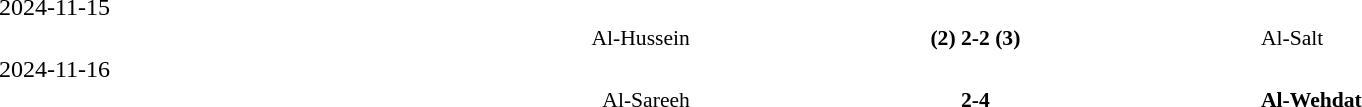<table width="100%" cellspacing="1">
<tr>
<td>2024-11-15</td>
</tr>
<tr style="font-size:90%">
<td align="right">Al-Hussein</td>
<td align="center"><strong>(2) 2-2 (3)</strong></td>
<td>Al-Salt</td>
</tr>
<tr>
<td>2024-11-16</td>
</tr>
<tr style="font-size:90%">
<td align="right">Al-Sareeh</td>
<td align="center"><strong>2-4</strong></td>
<td><strong>Al-Wehdat</strong></td>
</tr>
</table>
